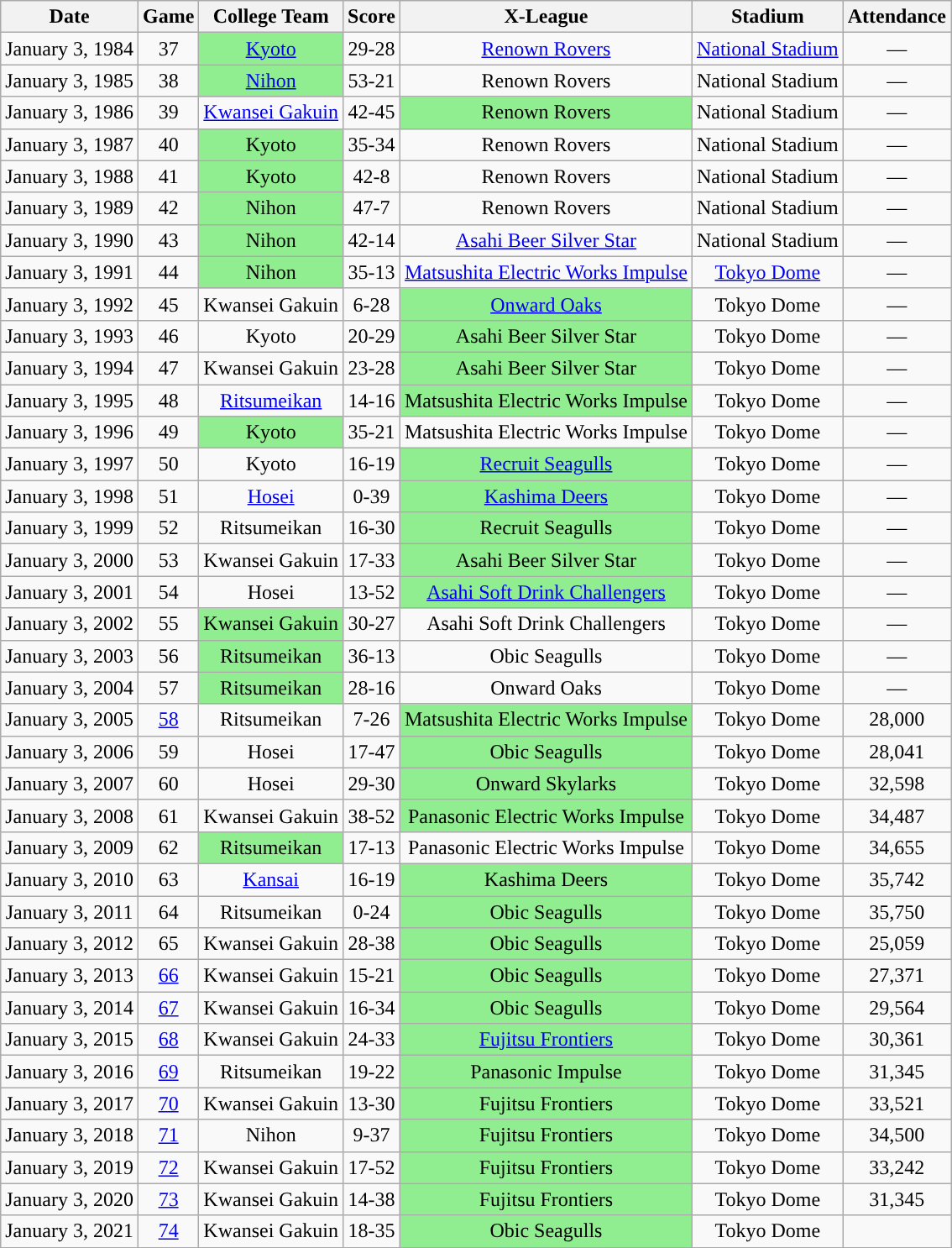<table class="wikitable sortable" style="text-align:center; font-size:;">
<tr>
<th>Date</th>
<th>Game</th>
<th>College Team</th>
<th>Score</th>
<th>X-League</th>
<th>Stadium</th>
<th>Attendance</th>
</tr>
<tr>
<td>January 3, 1984</td>
<td>37</td>
<td bgcolor="lightgreen"><a href='#'>Kyoto</a></td>
<td style="white-space:nowrap">29-28</td>
<td><a href='#'>Renown Rovers</a></td>
<td><a href='#'>National Stadium</a></td>
<td>—</td>
</tr>
<tr>
<td>January 3, 1985</td>
<td>38</td>
<td bgcolor="lightgreen"><a href='#'>Nihon</a></td>
<td style="white-space:nowrap">53-21</td>
<td>Renown Rovers</td>
<td>National Stadium</td>
<td>—</td>
</tr>
<tr>
<td>January 3, 1986</td>
<td>39</td>
<td><a href='#'>Kwansei Gakuin</a></td>
<td>42-45</td>
<td bgcolor="lightgreen">Renown Rovers</td>
<td>National Stadium</td>
<td>—</td>
</tr>
<tr>
<td>January 3, 1987</td>
<td>40</td>
<td bgcolor="lightgreen">Kyoto</td>
<td style="white-space:nowrap">35-34</td>
<td>Renown Rovers</td>
<td>National Stadium</td>
<td>—</td>
</tr>
<tr>
<td>January 3, 1988</td>
<td>41</td>
<td bgcolor="lightgreen">Kyoto</td>
<td style="white-space:nowrap">42-8</td>
<td>Renown Rovers</td>
<td>National Stadium</td>
<td>—</td>
</tr>
<tr>
<td>January 3, 1989</td>
<td>42</td>
<td bgcolor="lightgreen">Nihon</td>
<td style="white-space:nowrap">47-7</td>
<td>Renown Rovers</td>
<td>National Stadium</td>
<td>—</td>
</tr>
<tr>
<td>January 3, 1990</td>
<td>43</td>
<td bgcolor="lightgreen">Nihon</td>
<td style="white-space:nowrap">42-14</td>
<td><a href='#'>Asahi Beer Silver Star</a></td>
<td>National Stadium</td>
<td>—</td>
</tr>
<tr>
<td>January 3, 1991</td>
<td>44</td>
<td bgcolor="lightgreen">Nihon</td>
<td style="white-space:nowrap">35-13</td>
<td><a href='#'>Matsushita Electric Works Impulse</a></td>
<td><a href='#'>Tokyo Dome</a></td>
<td>—</td>
</tr>
<tr>
<td>January 3, 1992</td>
<td>45</td>
<td>Kwansei Gakuin</td>
<td>6-28</td>
<td bgcolor="lightgreen"><a href='#'>Onward Oaks</a></td>
<td>Tokyo Dome</td>
<td>—</td>
</tr>
<tr>
<td>January 3, 1993</td>
<td>46</td>
<td>Kyoto</td>
<td>20-29</td>
<td bgcolor="lightgreen">Asahi Beer Silver Star</td>
<td>Tokyo Dome</td>
<td>—</td>
</tr>
<tr>
<td>January 3, 1994</td>
<td>47</td>
<td>Kwansei Gakuin</td>
<td>23-28</td>
<td bgcolor="lightgreen">Asahi Beer Silver Star</td>
<td>Tokyo Dome</td>
<td>—</td>
</tr>
<tr>
<td>January 3, 1995</td>
<td>48</td>
<td><a href='#'>Ritsumeikan</a></td>
<td>14-16</td>
<td bgcolor="lightgreen">Matsushita Electric Works Impulse</td>
<td>Tokyo Dome</td>
<td>—</td>
</tr>
<tr>
<td>January 3, 1996</td>
<td>49</td>
<td bgcolor="lightgreen">Kyoto</td>
<td style="white-space:nowrap">35-21</td>
<td>Matsushita Electric Works Impulse</td>
<td>Tokyo Dome</td>
<td>—</td>
</tr>
<tr>
<td>January 3, 1997</td>
<td>50</td>
<td>Kyoto</td>
<td>16-19</td>
<td bgcolor="lightgreen"><a href='#'>Recruit Seagulls</a></td>
<td>Tokyo Dome</td>
<td>—</td>
</tr>
<tr>
<td>January 3, 1998</td>
<td>51</td>
<td><a href='#'>Hosei</a></td>
<td>0-39</td>
<td bgcolor="lightgreen"><a href='#'>Kashima Deers</a></td>
<td>Tokyo Dome</td>
<td>—</td>
</tr>
<tr>
<td>January 3, 1999</td>
<td>52</td>
<td>Ritsumeikan</td>
<td>16-30</td>
<td bgcolor="lightgreen">Recruit Seagulls</td>
<td>Tokyo Dome</td>
<td>—</td>
</tr>
<tr>
<td>January 3, 2000</td>
<td>53</td>
<td>Kwansei Gakuin</td>
<td>17-33</td>
<td bgcolor="lightgreen">Asahi Beer Silver Star</td>
<td>Tokyo Dome</td>
<td>—</td>
</tr>
<tr>
<td>January 3, 2001</td>
<td>54</td>
<td>Hosei</td>
<td>13-52</td>
<td bgcolor="lightgreen"><a href='#'>Asahi Soft Drink Challengers</a></td>
<td>Tokyo Dome</td>
<td>—</td>
</tr>
<tr>
<td>January 3, 2002</td>
<td>55</td>
<td bgcolor="lightgreen">Kwansei Gakuin</td>
<td style="white-space:nowrap">30-27</td>
<td>Asahi Soft Drink Challengers</td>
<td>Tokyo Dome</td>
<td>—</td>
</tr>
<tr>
<td>January 3, 2003</td>
<td>56</td>
<td bgcolor="lightgreen">Ritsumeikan</td>
<td style="white-space:nowrap">36-13</td>
<td>Obic Seagulls</td>
<td>Tokyo Dome</td>
<td>—</td>
</tr>
<tr>
<td>January 3, 2004</td>
<td>57</td>
<td bgcolor="lightgreen">Ritsumeikan</td>
<td style="white-space:nowrap">28-16</td>
<td>Onward Oaks</td>
<td>Tokyo Dome</td>
<td>—</td>
</tr>
<tr>
<td>January 3, 2005</td>
<td><a href='#'>58</a></td>
<td>Ritsumeikan</td>
<td>7-26</td>
<td bgcolor="lightgreen">Matsushita Electric Works Impulse</td>
<td>Tokyo Dome</td>
<td>28,000</td>
</tr>
<tr>
<td>January 3, 2006</td>
<td>59</td>
<td>Hosei</td>
<td>17-47</td>
<td bgcolor="lightgreen">Obic Seagulls</td>
<td>Tokyo Dome</td>
<td>28,041</td>
</tr>
<tr>
<td>January 3, 2007</td>
<td>60</td>
<td>Hosei</td>
<td>29-30</td>
<td bgcolor="lightgreen">Onward Skylarks</td>
<td>Tokyo Dome</td>
<td>32,598</td>
</tr>
<tr>
<td>January 3, 2008</td>
<td>61</td>
<td>Kwansei Gakuin</td>
<td>38-52</td>
<td bgcolor="lightgreen">Panasonic Electric Works Impulse</td>
<td>Tokyo Dome</td>
<td>34,487</td>
</tr>
<tr>
<td>January 3, 2009</td>
<td>62</td>
<td bgcolor="lightgreen">Ritsumeikan</td>
<td style="white-space:nowrap">17-13</td>
<td>Panasonic Electric Works Impulse</td>
<td>Tokyo Dome</td>
<td>34,655</td>
</tr>
<tr>
<td>January 3, 2010</td>
<td>63</td>
<td><a href='#'>Kansai</a></td>
<td>16-19</td>
<td bgcolor="lightgreen">Kashima Deers</td>
<td>Tokyo Dome</td>
<td>35,742</td>
</tr>
<tr>
<td>January 3, 2011</td>
<td>64</td>
<td>Ritsumeikan</td>
<td>0-24</td>
<td bgcolor="lightgreen">Obic Seagulls</td>
<td>Tokyo Dome</td>
<td>35,750</td>
</tr>
<tr>
<td>January 3, 2012</td>
<td>65</td>
<td>Kwansei Gakuin</td>
<td>28-38</td>
<td bgcolor="lightgreen">Obic Seagulls</td>
<td>Tokyo Dome</td>
<td>25,059</td>
</tr>
<tr>
<td>January 3, 2013</td>
<td><a href='#'>66</a></td>
<td>Kwansei Gakuin</td>
<td>15-21</td>
<td bgcolor="lightgreen">Obic Seagulls</td>
<td>Tokyo Dome</td>
<td>27,371</td>
</tr>
<tr>
<td>January 3, 2014</td>
<td><a href='#'>67</a></td>
<td>Kwansei Gakuin</td>
<td>16-34</td>
<td bgcolor="lightgreen">Obic Seagulls</td>
<td>Tokyo Dome</td>
<td>29,564</td>
</tr>
<tr>
<td>January 3, 2015</td>
<td><a href='#'>68</a></td>
<td>Kwansei Gakuin</td>
<td>24-33</td>
<td bgcolor="lightgreen"><a href='#'>Fujitsu Frontiers</a></td>
<td>Tokyo Dome</td>
<td>30,361</td>
</tr>
<tr>
<td>January 3, 2016</td>
<td><a href='#'>69</a></td>
<td>Ritsumeikan</td>
<td>19-22</td>
<td bgcolor="lightgreen">Panasonic Impulse</td>
<td>Tokyo Dome</td>
<td>31,345</td>
</tr>
<tr>
<td>January 3, 2017</td>
<td><a href='#'>70</a></td>
<td>Kwansei Gakuin</td>
<td>13-30</td>
<td bgcolor="lightgreen">Fujitsu Frontiers</td>
<td>Tokyo Dome</td>
<td>33,521</td>
</tr>
<tr>
<td>January 3, 2018</td>
<td><a href='#'>71</a></td>
<td>Nihon</td>
<td>9-37</td>
<td bgcolor="lightgreen">Fujitsu Frontiers</td>
<td>Tokyo Dome</td>
<td>34,500</td>
</tr>
<tr>
<td>January 3, 2019</td>
<td><a href='#'>72</a></td>
<td>Kwansei Gakuin</td>
<td>17-52</td>
<td bgcolor="lightgreen">Fujitsu Frontiers</td>
<td>Tokyo Dome</td>
<td>33,242</td>
</tr>
<tr>
<td>January 3, 2020</td>
<td><a href='#'>73</a></td>
<td>Kwansei Gakuin</td>
<td>14-38</td>
<td bgcolor="lightgreen">Fujitsu Frontiers</td>
<td>Tokyo Dome</td>
<td>31,345</td>
</tr>
<tr>
<td>January 3, 2021</td>
<td><a href='#'>74</a></td>
<td>Kwansei Gakuin</td>
<td>18-35</td>
<td bgcolor="lightgreen">Obic Seagulls</td>
<td>Tokyo Dome</td>
<td></td>
</tr>
</table>
